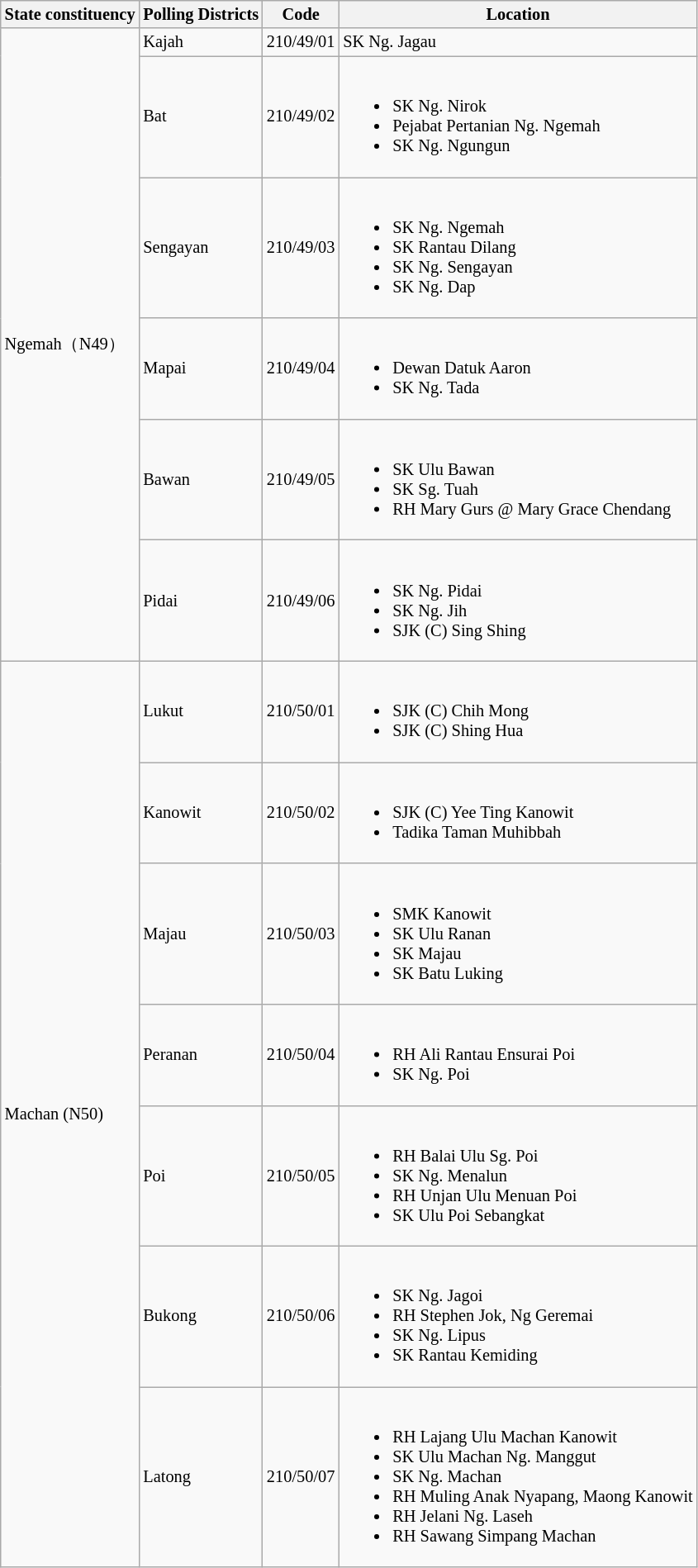<table class="wikitable sortable mw-collapsible" style="white-space:nowrap;font-size:85%">
<tr>
<th>State constituency</th>
<th>Polling Districts</th>
<th>Code</th>
<th>Location</th>
</tr>
<tr>
<td rowspan="6">Ngemah（N49）</td>
<td>Kajah</td>
<td>210/49/01</td>
<td>SK Ng. Jagau</td>
</tr>
<tr>
<td>Bat</td>
<td>210/49/02</td>
<td><br><ul><li>SK Ng. Nirok</li><li>Pejabat Pertanian Ng. Ngemah</li><li>SK Ng. Ngungun</li></ul></td>
</tr>
<tr>
<td>Sengayan</td>
<td>210/49/03</td>
<td><br><ul><li>SK Ng. Ngemah</li><li>SK Rantau Dilang</li><li>SK Ng. Sengayan</li><li>SK Ng. Dap</li></ul></td>
</tr>
<tr>
<td>Mapai</td>
<td>210/49/04</td>
<td><br><ul><li>Dewan Datuk Aaron</li><li>SK Ng. Tada</li></ul></td>
</tr>
<tr>
<td>Bawan</td>
<td>210/49/05</td>
<td><br><ul><li>SK Ulu Bawan</li><li>SK Sg. Tuah</li><li>RH Mary Gurs @ Mary Grace Chendang</li></ul></td>
</tr>
<tr>
<td>Pidai</td>
<td>210/49/06</td>
<td><br><ul><li>SK Ng. Pidai</li><li>SK Ng. Jih</li><li>SJK (C) Sing Shing</li></ul></td>
</tr>
<tr>
<td rowspan="7">Machan (N50)</td>
<td>Lukut</td>
<td>210/50/01</td>
<td><br><ul><li>SJK (C) Chih Mong</li><li>SJK (C) Shing Hua</li></ul></td>
</tr>
<tr>
<td>Kanowit</td>
<td>210/50/02</td>
<td><br><ul><li>SJK (C) Yee Ting Kanowit</li><li>Tadika Taman Muhibbah</li></ul></td>
</tr>
<tr>
<td>Majau</td>
<td>210/50/03</td>
<td><br><ul><li>SMK Kanowit</li><li>SK Ulu Ranan</li><li>SK Majau</li><li>SK Batu Luking</li></ul></td>
</tr>
<tr>
<td>Peranan</td>
<td>210/50/04</td>
<td><br><ul><li>RH Ali Rantau Ensurai Poi</li><li>SK Ng. Poi</li></ul></td>
</tr>
<tr>
<td>Poi</td>
<td>210/50/05</td>
<td><br><ul><li>RH Balai Ulu Sg. Poi</li><li>SK Ng. Menalun</li><li>RH Unjan Ulu Menuan Poi</li><li>SK Ulu Poi Sebangkat</li></ul></td>
</tr>
<tr>
<td>Bukong</td>
<td>210/50/06</td>
<td><br><ul><li>SK Ng. Jagoi</li><li>RH Stephen Jok, Ng Geremai</li><li>SK Ng. Lipus</li><li>SK Rantau Kemiding</li></ul></td>
</tr>
<tr>
<td>Latong</td>
<td>210/50/07</td>
<td><br><ul><li>RH Lajang Ulu Machan Kanowit</li><li>SK Ulu Machan Ng. Manggut</li><li>SK Ng. Machan</li><li>RH Muling Anak Nyapang, Maong Kanowit</li><li>RH Jelani Ng. Laseh</li><li>RH Sawang Simpang Machan</li></ul></td>
</tr>
</table>
